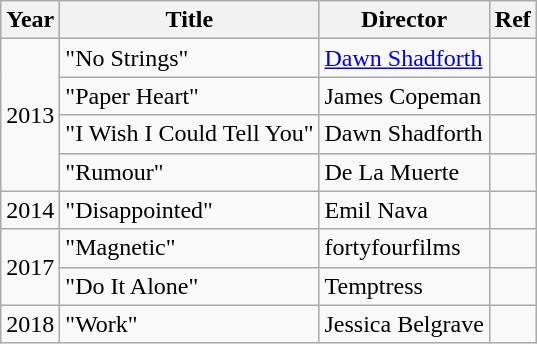<table class="wikitable">
<tr>
<th>Year</th>
<th>Title</th>
<th>Director</th>
<th>Ref</th>
</tr>
<tr>
<td rowspan="4">2013</td>
<td>"No Strings"</td>
<td><a href='#'>Dawn Shadforth</a></td>
<td></td>
</tr>
<tr>
<td>"Paper Heart"</td>
<td>James Copeman</td>
<td></td>
</tr>
<tr>
<td>"I Wish I Could Tell You"</td>
<td>Dawn Shadforth</td>
<td></td>
</tr>
<tr>
<td>"Rumour"</td>
<td>De La Muerte</td>
<td></td>
</tr>
<tr>
<td>2014</td>
<td>"Disappointed"</td>
<td>Emil Nava</td>
<td></td>
</tr>
<tr>
<td rowspan="2">2017</td>
<td>"Magnetic"</td>
<td>fortyfourfilms</td>
<td></td>
</tr>
<tr>
<td>"Do It Alone"</td>
<td>Temptress</td>
<td></td>
</tr>
<tr>
<td>2018</td>
<td>"Work"</td>
<td>Jessica Belgrave</td>
<td></td>
</tr>
</table>
